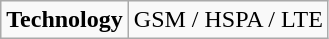<table class="wikitable">
<tr>
<td><strong>Technology</strong></td>
<td>GSM / HSPA / LTE</td>
</tr>
</table>
